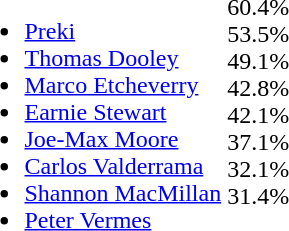<table>
<tr>
<td valign="top"><br><ul><li><a href='#'>Preki</a></li><li><a href='#'>Thomas Dooley</a></li><li><a href='#'>Marco Etcheverry</a></li><li><a href='#'>Earnie Stewart</a></li><li><a href='#'>Joe-Max Moore</a></li><li><a href='#'>Carlos Valderrama</a></li><li><a href='#'>Shannon MacMillan</a></li><li><a href='#'>Peter Vermes</a></li></ul></td>
<td valign="top"><br>60.4%<br>
53.5%<br>
49.1%<br>
42.8%<br>
42.1%<br>
37.1%<br>
32.1%<br>
31.4%<br></td>
</tr>
</table>
